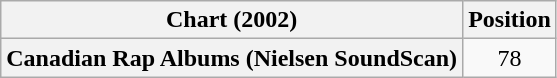<table class="wikitable plainrowheaders">
<tr>
<th scope="col">Chart (2002)</th>
<th scope="col">Position</th>
</tr>
<tr>
<th scope="row">Canadian Rap Albums (Nielsen SoundScan)</th>
<td style="text-align:center;">78</td>
</tr>
</table>
